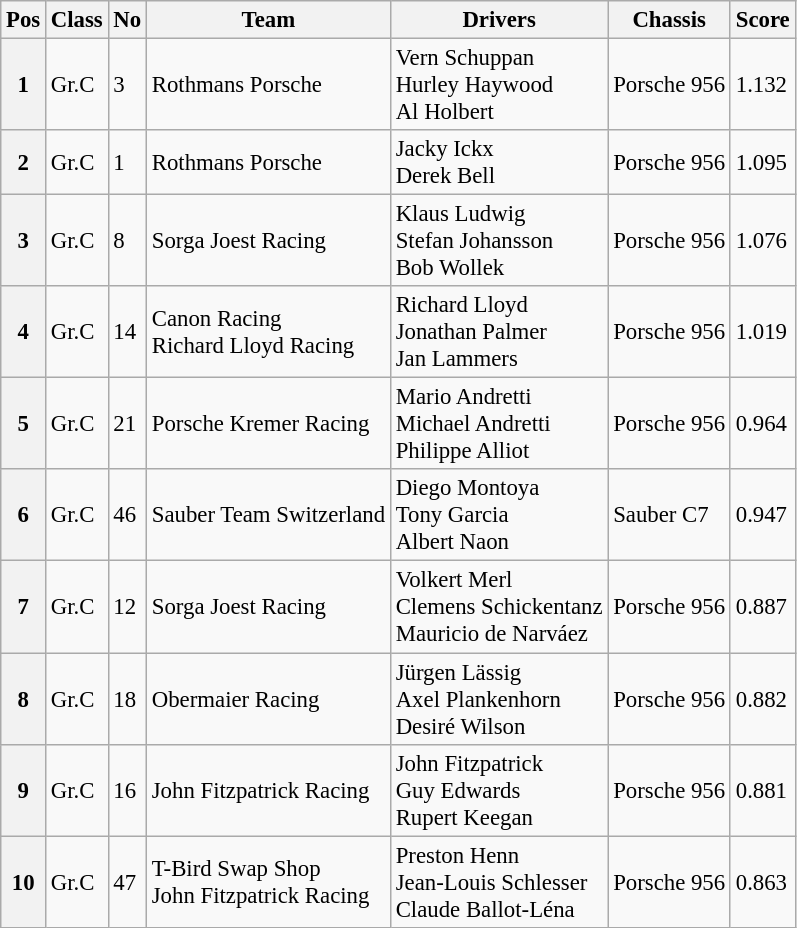<table class="wikitable" style="font-size: 95%;">
<tr>
<th>Pos</th>
<th>Class</th>
<th>No</th>
<th>Team</th>
<th>Drivers</th>
<th>Chassis</th>
<th>Score</th>
</tr>
<tr>
<th>1</th>
<td>Gr.C</td>
<td>3</td>
<td> Rothmans Porsche</td>
<td> Vern Schuppan<br> Hurley Haywood<br> Al Holbert</td>
<td>Porsche 956</td>
<td>1.132</td>
</tr>
<tr>
<th>2</th>
<td>Gr.C</td>
<td>1</td>
<td> Rothmans Porsche</td>
<td> Jacky Ickx<br> Derek Bell</td>
<td>Porsche 956</td>
<td>1.095</td>
</tr>
<tr>
<th>3</th>
<td>Gr.C</td>
<td>8</td>
<td> Sorga Joest Racing</td>
<td> Klaus Ludwig<br> Stefan Johansson<br> Bob Wollek</td>
<td>Porsche 956</td>
<td>1.076</td>
</tr>
<tr>
<th>4</th>
<td>Gr.C</td>
<td>14</td>
<td> Canon Racing<br> Richard Lloyd Racing</td>
<td> Richard Lloyd<br> Jonathan Palmer<br> Jan Lammers</td>
<td>Porsche 956</td>
<td>1.019</td>
</tr>
<tr>
<th>5</th>
<td>Gr.C</td>
<td>21</td>
<td> Porsche Kremer Racing</td>
<td> Mario Andretti<br> Michael Andretti<br>  Philippe Alliot</td>
<td>Porsche 956</td>
<td>0.964</td>
</tr>
<tr>
<th>6</th>
<td>Gr.C</td>
<td>46</td>
<td> Sauber Team Switzerland</td>
<td> Diego Montoya<br> Tony Garcia<br> Albert Naon</td>
<td>Sauber C7</td>
<td>0.947</td>
</tr>
<tr>
<th>7</th>
<td>Gr.C</td>
<td>12</td>
<td> Sorga Joest Racing</td>
<td> Volkert Merl<br> Clemens Schickentanz<br> Mauricio de Narváez</td>
<td>Porsche 956</td>
<td>0.887</td>
</tr>
<tr>
<th>8</th>
<td>Gr.C</td>
<td>18</td>
<td> Obermaier Racing</td>
<td> Jürgen Lässig<br> Axel Plankenhorn<br> Desiré Wilson</td>
<td>Porsche 956</td>
<td>0.882</td>
</tr>
<tr>
<th>9</th>
<td>Gr.C</td>
<td>16</td>
<td> John Fitzpatrick Racing</td>
<td> John Fitzpatrick<br> Guy Edwards<br>  Rupert Keegan</td>
<td>Porsche 956</td>
<td>0.881</td>
</tr>
<tr>
<th>10</th>
<td>Gr.C</td>
<td>47</td>
<td> T-Bird Swap Shop<br> John Fitzpatrick Racing</td>
<td> Preston Henn<br> Jean-Louis Schlesser<br> Claude Ballot-Léna</td>
<td>Porsche 956</td>
<td>0.863</td>
</tr>
</table>
